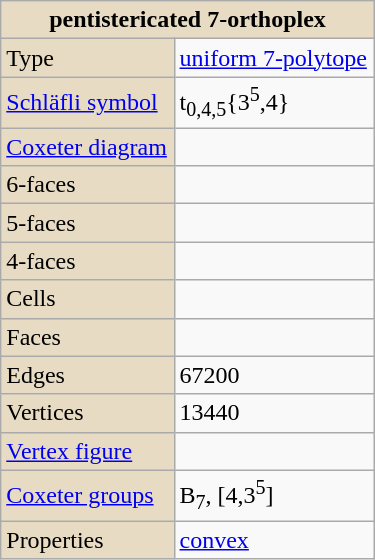<table class="wikitable" align="right" style="margin-left:10px" width="250">
<tr>
<th style="background:#e7dcc3;" colspan="2">pentistericated 7-orthoplex</th>
</tr>
<tr>
<td style="background:#e7dcc3;">Type</td>
<td><a href='#'>uniform 7-polytope</a></td>
</tr>
<tr>
<td style="background:#e7dcc3;"><a href='#'>Schläfli symbol</a></td>
<td>t<sub>0,4,5</sub>{3<sup>5</sup>,4}</td>
</tr>
<tr>
<td style="background:#e7dcc3;"><a href='#'>Coxeter diagram</a></td>
<td><br></td>
</tr>
<tr>
<td style="background:#e7dcc3;">6-faces</td>
<td></td>
</tr>
<tr>
<td style="background:#e7dcc3;">5-faces</td>
<td></td>
</tr>
<tr>
<td style="background:#e7dcc3;">4-faces</td>
<td></td>
</tr>
<tr>
<td style="background:#e7dcc3;">Cells</td>
<td></td>
</tr>
<tr>
<td style="background:#e7dcc3;">Faces</td>
<td></td>
</tr>
<tr>
<td style="background:#e7dcc3;">Edges</td>
<td>67200</td>
</tr>
<tr>
<td style="background:#e7dcc3;">Vertices</td>
<td>13440</td>
</tr>
<tr>
<td style="background:#e7dcc3;"><a href='#'>Vertex figure</a></td>
<td></td>
</tr>
<tr>
<td style="background:#e7dcc3;"><a href='#'>Coxeter groups</a></td>
<td>B<sub>7</sub>, [4,3<sup>5</sup>]</td>
</tr>
<tr>
<td style="background:#e7dcc3;">Properties</td>
<td><a href='#'>convex</a></td>
</tr>
</table>
